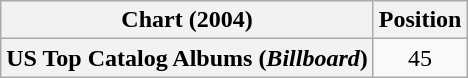<table class="wikitable plainrowheaders" style="text-align:center">
<tr>
<th scope="col">Chart (2004)</th>
<th scope="col">Position</th>
</tr>
<tr>
<th scope="row">US Top Catalog Albums (<em>Billboard</em>)</th>
<td>45</td>
</tr>
</table>
